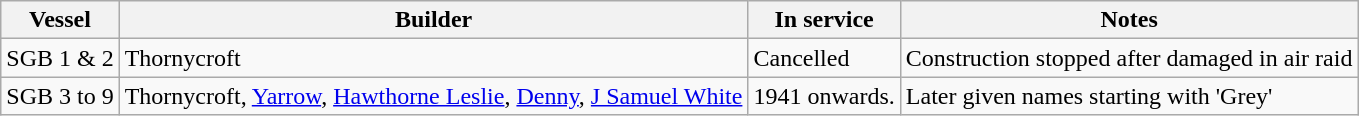<table class="wikitable">
<tr>
<th>Vessel</th>
<th>Builder</th>
<th>In service</th>
<th>Notes</th>
</tr>
<tr>
<td>SGB 1 & 2</td>
<td>Thornycroft</td>
<td>Cancelled</td>
<td>Construction stopped after damaged in air raid</td>
</tr>
<tr>
<td>SGB 3 to 9</td>
<td>Thornycroft, <a href='#'>Yarrow</a>, <a href='#'>Hawthorne Leslie</a>, <a href='#'>Denny</a>, <a href='#'>J Samuel White</a></td>
<td>1941 onwards.</td>
<td>Later given names starting with 'Grey'</td>
</tr>
</table>
